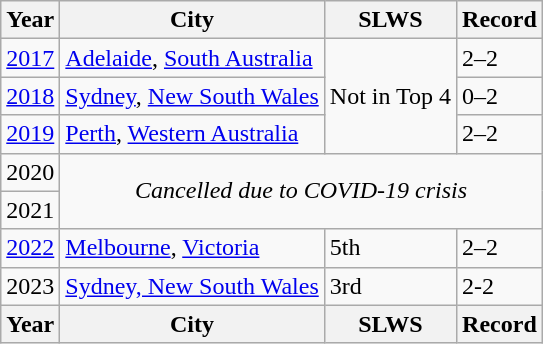<table class="wikitable">
<tr>
<th>Year</th>
<th>City</th>
<th>SLWS</th>
<th>Record</th>
</tr>
<tr>
<td><a href='#'>2017</a></td>
<td> <a href='#'>Adelaide</a>, <a href='#'>South Australia</a></td>
<td rowspan=3>Not in Top 4</td>
<td>2–2</td>
</tr>
<tr>
<td><a href='#'>2018</a></td>
<td> <a href='#'>Sydney</a>, <a href='#'>New South Wales</a></td>
<td>0–2</td>
</tr>
<tr>
<td><a href='#'>2019</a></td>
<td> <a href='#'>Perth</a>, <a href='#'>Western Australia</a></td>
<td>2–2</td>
</tr>
<tr>
<td>2020</td>
<td colspan=3 rowspan=2 style="text-align:center;"><em>Cancelled due to COVID-19 crisis</em></td>
</tr>
<tr>
<td>2021</td>
</tr>
<tr>
<td><a href='#'>2022</a></td>
<td> <a href='#'>Melbourne</a>, <a href='#'>Victoria</a></td>
<td>5th</td>
<td>2–2</td>
</tr>
<tr>
<td>2023</td>
<td> <a href='#'>Sydney, New South Wales</a></td>
<td>3rd</td>
<td>2-2</td>
</tr>
<tr>
<th>Year</th>
<th>City</th>
<th>SLWS</th>
<th>Record</th>
</tr>
</table>
